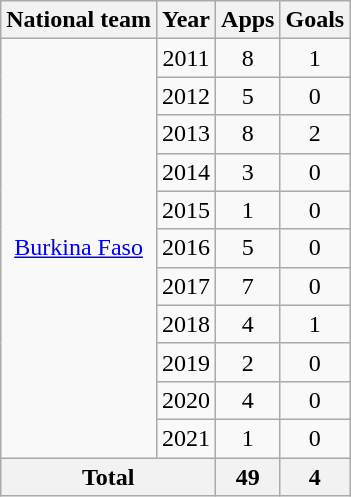<table class="wikitable" style="text-align:center">
<tr>
<th>National team</th>
<th>Year</th>
<th>Apps</th>
<th>Goals</th>
</tr>
<tr>
<td rowspan="11"><a href='#'>Burkina Faso</a></td>
<td>2011</td>
<td>8</td>
<td>1</td>
</tr>
<tr>
<td>2012</td>
<td>5</td>
<td>0</td>
</tr>
<tr>
<td>2013</td>
<td>8</td>
<td>2</td>
</tr>
<tr>
<td>2014</td>
<td>3</td>
<td>0</td>
</tr>
<tr>
<td>2015</td>
<td>1</td>
<td>0</td>
</tr>
<tr>
<td>2016</td>
<td>5</td>
<td>0</td>
</tr>
<tr>
<td>2017</td>
<td>7</td>
<td>0</td>
</tr>
<tr>
<td>2018</td>
<td>4</td>
<td>1</td>
</tr>
<tr>
<td>2019</td>
<td>2</td>
<td>0</td>
</tr>
<tr>
<td>2020</td>
<td>4</td>
<td>0</td>
</tr>
<tr>
<td>2021</td>
<td>1</td>
<td>0</td>
</tr>
<tr>
<th colspan="2">Total</th>
<th>49</th>
<th>4</th>
</tr>
</table>
